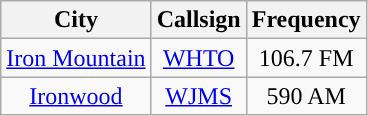<table class="wikitable" style="text-align: center;">
<tr>
<th>City</th>
<th>Callsign</th>
<th>Frequency</th>
</tr>
<tr>
<td><a href='#'>Iron Mountain</a></td>
<td><a href='#'>WHTO</a></td>
<td>106.7 FM</td>
</tr>
<tr>
<td><a href='#'>Ironwood</a></td>
<td><a href='#'>WJMS</a></td>
<td>590 AM</td>
</tr>
</table>
